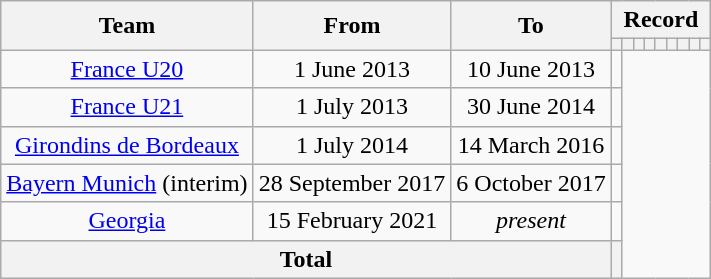<table class="wikitable" style="text-align: center;">
<tr>
<th rowspan="2">Team</th>
<th rowspan="2">From</th>
<th rowspan="2">To</th>
<th colspan="9">Record</th>
</tr>
<tr>
<th></th>
<th></th>
<th></th>
<th></th>
<th></th>
<th></th>
<th></th>
<th></th>
<th></th>
</tr>
<tr>
<td><a href='#'>France U20</a></td>
<td>1 June 2013</td>
<td>10 June 2013<br></td>
<td></td>
</tr>
<tr>
<td><a href='#'>France U21</a></td>
<td>1 July 2013</td>
<td>30 June 2014<br></td>
<td></td>
</tr>
<tr>
<td><a href='#'>Girondins de Bordeaux</a></td>
<td>1 July 2014</td>
<td>14 March 2016<br></td>
<td></td>
</tr>
<tr>
<td><a href='#'>Bayern Munich</a> (interim)</td>
<td>28 September 2017</td>
<td>6 October 2017<br></td>
<td></td>
</tr>
<tr>
<td><a href='#'>Georgia</a></td>
<td>15 February 2021</td>
<td><em>present</em><br></td>
<td></td>
</tr>
<tr>
<th colspan="3">Total<br></th>
<th></th>
</tr>
</table>
